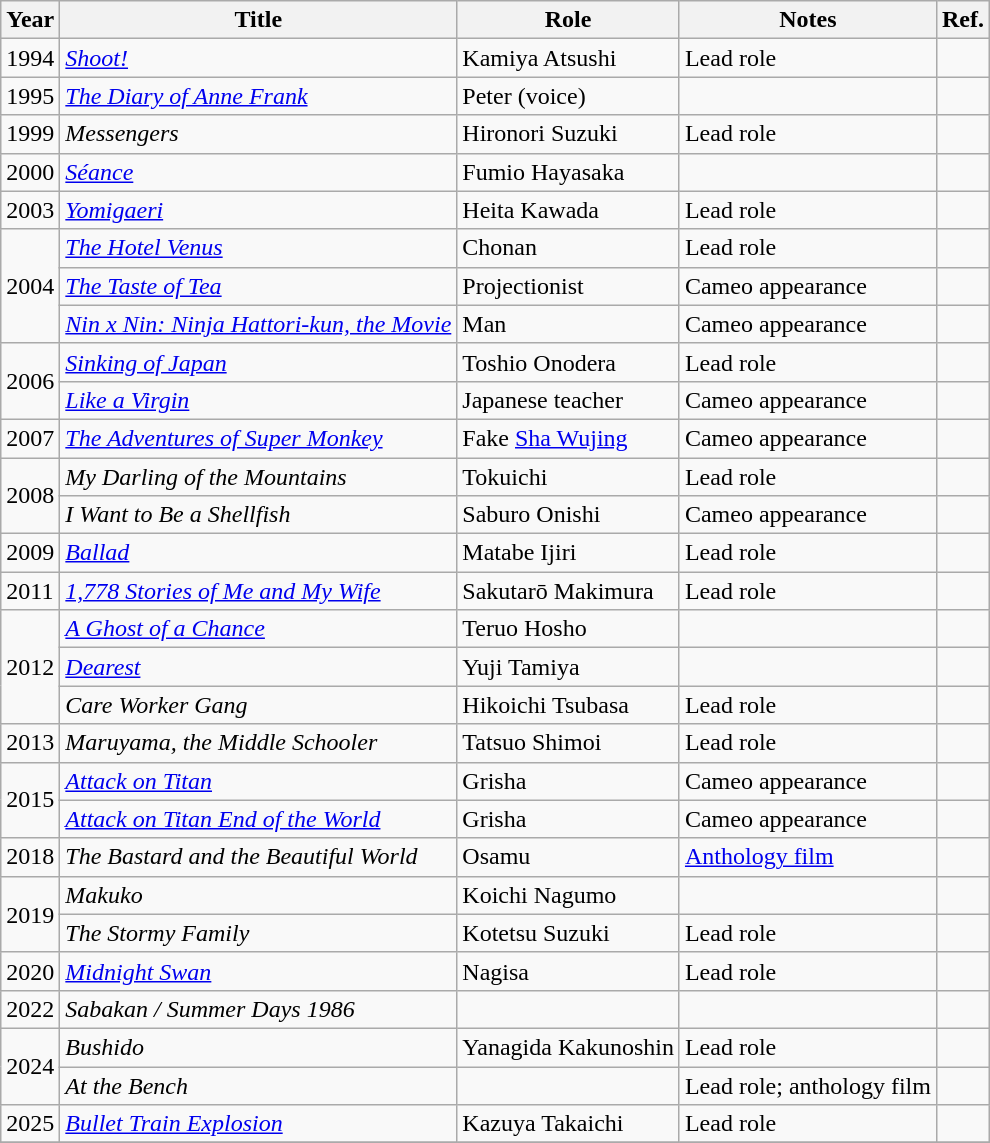<table class="wikitable">
<tr>
<th>Year</th>
<th>Title</th>
<th>Role</th>
<th>Notes</th>
<th>Ref.</th>
</tr>
<tr>
<td>1994</td>
<td><em><a href='#'>Shoot!</a></em></td>
<td>Kamiya Atsushi</td>
<td>Lead role</td>
<td></td>
</tr>
<tr>
<td>1995</td>
<td><em><a href='#'>The Diary of Anne Frank</a></em></td>
<td>Peter (voice)</td>
<td></td>
<td></td>
</tr>
<tr>
<td>1999</td>
<td><em>Messengers</em></td>
<td>Hironori Suzuki</td>
<td>Lead role</td>
<td></td>
</tr>
<tr>
<td>2000</td>
<td><em><a href='#'>Séance</a></em></td>
<td>Fumio Hayasaka</td>
<td></td>
<td></td>
</tr>
<tr>
<td>2003</td>
<td><em><a href='#'>Yomigaeri</a></em></td>
<td>Heita Kawada</td>
<td>Lead role</td>
<td></td>
</tr>
<tr>
<td rowspan="3">2004</td>
<td><em><a href='#'>The Hotel Venus</a></em></td>
<td>Chonan</td>
<td>Lead role</td>
<td></td>
</tr>
<tr>
<td><em><a href='#'>The Taste of Tea</a></em></td>
<td>Projectionist</td>
<td>Cameo appearance</td>
<td></td>
</tr>
<tr>
<td><em><a href='#'>Nin x Nin: Ninja Hattori-kun, the Movie</a></em></td>
<td>Man</td>
<td>Cameo appearance</td>
<td></td>
</tr>
<tr>
<td rowspan="2">2006</td>
<td><em><a href='#'>Sinking of Japan</a></em></td>
<td>Toshio Onodera</td>
<td>Lead role</td>
<td></td>
</tr>
<tr>
<td><em><a href='#'>Like a Virgin</a></em></td>
<td>Japanese teacher</td>
<td>Cameo appearance</td>
<td></td>
</tr>
<tr>
<td>2007</td>
<td><em><a href='#'>The Adventures of Super Monkey</a></em></td>
<td>Fake <a href='#'>Sha Wujing</a></td>
<td>Cameo appearance</td>
<td></td>
</tr>
<tr>
<td rowspan="2">2008</td>
<td><em>My Darling of the Mountains</em></td>
<td>Tokuichi</td>
<td>Lead role</td>
<td></td>
</tr>
<tr>
<td><em>I Want to Be a Shellfish</em></td>
<td>Saburo Onishi</td>
<td>Cameo appearance</td>
<td></td>
</tr>
<tr>
<td>2009</td>
<td><em><a href='#'>Ballad</a></em></td>
<td>Matabe Ijiri</td>
<td>Lead role</td>
<td></td>
</tr>
<tr>
<td>2011</td>
<td><em><a href='#'>1,778 Stories of Me and My Wife</a></em></td>
<td>Sakutarō Makimura</td>
<td>Lead role</td>
<td></td>
</tr>
<tr>
<td rowspan="3">2012</td>
<td><em><a href='#'>A Ghost of a Chance</a></em></td>
<td>Teruo Hosho</td>
<td></td>
<td></td>
</tr>
<tr>
<td><em><a href='#'>Dearest</a></em></td>
<td>Yuji Tamiya</td>
<td></td>
<td></td>
</tr>
<tr>
<td><em>Care Worker Gang</em></td>
<td>Hikoichi Tsubasa</td>
<td>Lead role</td>
<td></td>
</tr>
<tr>
<td>2013</td>
<td><em>Maruyama, the Middle Schooler</em></td>
<td>Tatsuo Shimoi</td>
<td>Lead role</td>
<td></td>
</tr>
<tr>
<td rowspan="2">2015</td>
<td><em><a href='#'>Attack on Titan</a></em></td>
<td>Grisha</td>
<td>Cameo appearance</td>
<td></td>
</tr>
<tr>
<td><em><a href='#'>Attack on Titan End of the World</a></em></td>
<td>Grisha</td>
<td>Cameo appearance</td>
<td></td>
</tr>
<tr>
<td>2018</td>
<td><em>The Bastard and the Beautiful World</em></td>
<td>Osamu</td>
<td><a href='#'>Anthology film</a></td>
<td></td>
</tr>
<tr>
<td rowspan="2">2019</td>
<td><em>Makuko</em></td>
<td>Koichi Nagumo</td>
<td></td>
<td></td>
</tr>
<tr>
<td><em>The Stormy Family</em></td>
<td>Kotetsu Suzuki</td>
<td>Lead role</td>
<td></td>
</tr>
<tr>
<td rowspan="1">2020</td>
<td><em><a href='#'>Midnight Swan</a></em></td>
<td>Nagisa</td>
<td>Lead role</td>
<td></td>
</tr>
<tr>
<td>2022</td>
<td><em>Sabakan / Summer Days 1986</em></td>
<td></td>
<td></td>
<td></td>
</tr>
<tr>
<td rowspan="2">2024</td>
<td><em>Bushido</em></td>
<td>Yanagida Kakunoshin</td>
<td>Lead role</td>
<td></td>
</tr>
<tr>
<td><em>At the Bench</em></td>
<td></td>
<td>Lead role; anthology film</td>
<td></td>
</tr>
<tr>
<td>2025</td>
<td><em><a href='#'>Bullet Train Explosion</a></em></td>
<td>Kazuya Takaichi</td>
<td>Lead role</td>
<td></td>
</tr>
<tr>
</tr>
</table>
